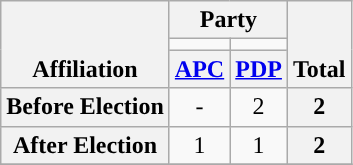<table class=wikitable style="text-align:center">
<tr style="vertical-align:bottom;">
<th rowspan=3>Affiliation</th>
<th colspan=2>Party</th>
<th rowspan=3>Total</th>
</tr>
<tr>
<td style="background-color:"></td>
<td style="background-color:"></td>
</tr>
<tr>
<th><a href='#'>APC</a></th>
<th><a href='#'>PDP</a></th>
</tr>
<tr>
<th>Before Election</th>
<td>-</td>
<td>2</td>
<th>2</th>
</tr>
<tr>
<th>After Election</th>
<td>1</td>
<td>1</td>
<th>2</th>
</tr>
<tr>
</tr>
</table>
